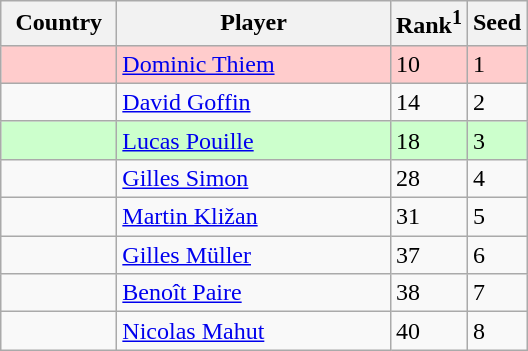<table class="sortable wikitable">
<tr>
<th width="70">Country</th>
<th width="175">Player</th>
<th>Rank<sup>1</sup></th>
<th>Seed</th>
</tr>
<tr style="background:#fcc;">
<td></td>
<td><a href='#'>Dominic Thiem</a></td>
<td>10</td>
<td>1</td>
</tr>
<tr>
<td></td>
<td><a href='#'>David Goffin</a></td>
<td>14</td>
<td>2</td>
</tr>
<tr style="background:#cfc;">
<td></td>
<td><a href='#'>Lucas Pouille</a></td>
<td>18</td>
<td>3</td>
</tr>
<tr>
<td></td>
<td><a href='#'>Gilles Simon</a></td>
<td>28</td>
<td>4</td>
</tr>
<tr>
<td></td>
<td><a href='#'>Martin Kližan</a></td>
<td>31</td>
<td>5</td>
</tr>
<tr>
<td></td>
<td><a href='#'>Gilles Müller</a></td>
<td>37</td>
<td>6</td>
</tr>
<tr>
<td></td>
<td><a href='#'>Benoît Paire</a></td>
<td>38</td>
<td>7</td>
</tr>
<tr>
<td></td>
<td><a href='#'>Nicolas Mahut</a></td>
<td>40</td>
<td>8</td>
</tr>
</table>
